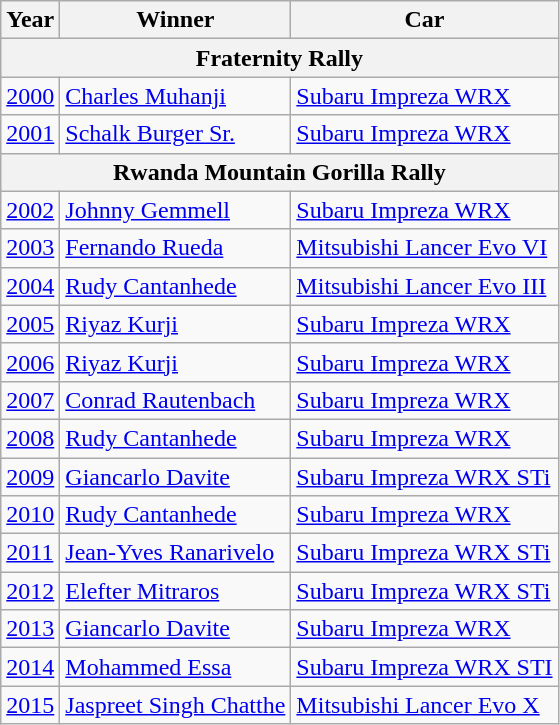<table class="wikitable">
<tr>
<th>Year</th>
<th>Winner</th>
<th>Car</th>
</tr>
<tr>
<th align=center colspan=3>Fraternity Rally</th>
</tr>
<tr>
<td><a href='#'>2000</a></td>
<td> <a href='#'>Charles Muhanji</a></td>
<td><a href='#'>Subaru Impreza WRX</a></td>
</tr>
<tr>
<td><a href='#'>2001</a></td>
<td> <a href='#'>Schalk Burger Sr.</a></td>
<td><a href='#'>Subaru Impreza WRX</a></td>
</tr>
<tr>
<th align=center colspan=3>Rwanda Mountain Gorilla Rally</th>
</tr>
<tr>
<td><a href='#'>2002</a></td>
<td> <a href='#'>Johnny Gemmell</a></td>
<td><a href='#'>Subaru Impreza WRX</a></td>
</tr>
<tr>
<td><a href='#'>2003</a></td>
<td> <a href='#'>Fernando Rueda</a></td>
<td><a href='#'>Mitsubishi Lancer Evo VI</a></td>
</tr>
<tr>
<td><a href='#'>2004</a></td>
<td> <a href='#'>Rudy Cantanhede</a></td>
<td><a href='#'>Mitsubishi Lancer Evo III</a></td>
</tr>
<tr>
<td><a href='#'>2005</a></td>
<td> <a href='#'>Riyaz Kurji</a></td>
<td><a href='#'>Subaru Impreza WRX</a></td>
</tr>
<tr>
<td><a href='#'>2006</a></td>
<td> <a href='#'>Riyaz Kurji</a></td>
<td><a href='#'>Subaru Impreza WRX</a></td>
</tr>
<tr>
<td><a href='#'>2007</a></td>
<td> <a href='#'>Conrad Rautenbach</a></td>
<td><a href='#'>Subaru Impreza WRX</a></td>
</tr>
<tr>
<td><a href='#'>2008</a></td>
<td> <a href='#'>Rudy Cantanhede</a></td>
<td><a href='#'>Subaru Impreza WRX</a></td>
</tr>
<tr>
<td><a href='#'>2009</a></td>
<td> <a href='#'>Giancarlo Davite</a></td>
<td><a href='#'>Subaru Impreza WRX STi</a></td>
</tr>
<tr>
<td><a href='#'>2010</a></td>
<td> <a href='#'>Rudy Cantanhede</a></td>
<td><a href='#'>Subaru Impreza WRX</a></td>
</tr>
<tr>
<td><a href='#'>2011</a></td>
<td> <a href='#'>Jean-Yves Ranarivelo</a></td>
<td><a href='#'>Subaru Impreza WRX STi</a></td>
</tr>
<tr>
<td><a href='#'>2012</a></td>
<td> <a href='#'>Elefter Mitraros</a></td>
<td><a href='#'>Subaru Impreza WRX STi</a></td>
</tr>
<tr>
<td><a href='#'>2013</a></td>
<td> <a href='#'>Giancarlo Davite</a></td>
<td><a href='#'>Subaru Impreza WRX</a></td>
</tr>
<tr>
<td><a href='#'>2014</a></td>
<td> <a href='#'>Mohammed Essa</a></td>
<td><a href='#'>Subaru Impreza WRX STI</a></td>
</tr>
<tr>
<td><a href='#'>2015</a></td>
<td> <a href='#'>Jaspreet Singh Chatthe</a></td>
<td><a href='#'>Mitsubishi Lancer Evo X</a></td>
</tr>
</table>
